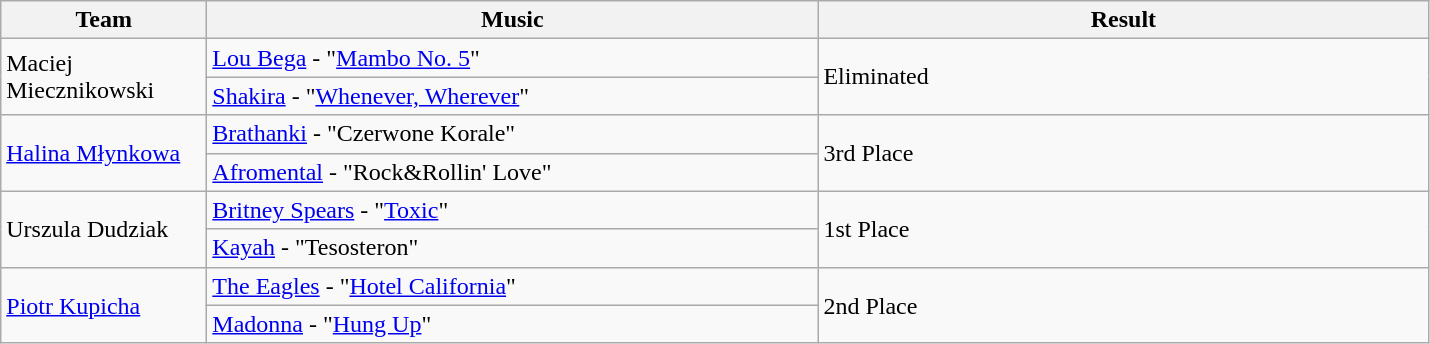<table class="wikitable">
<tr>
<th style="width:130px;">Team</th>
<th style="width:400px;">Music</th>
<th style="width:400px;">Result</th>
</tr>
<tr>
<td rowspan="2">Maciej Miecznikowski</td>
<td><a href='#'>Lou Bega</a> - "<a href='#'>Mambo No. 5</a>"</td>
<td rowspan="2">Eliminated</td>
</tr>
<tr>
<td><a href='#'>Shakira</a> - "<a href='#'>Whenever, Wherever</a>"</td>
</tr>
<tr>
<td rowspan="2"><a href='#'>Halina Młynkowa</a></td>
<td><a href='#'>Brathanki</a> - "Czerwone Korale"</td>
<td rowspan="2">3rd Place</td>
</tr>
<tr>
<td><a href='#'>Afromental</a> - "Rock&Rollin' Love"</td>
</tr>
<tr>
<td rowspan="2">Urszula Dudziak</td>
<td><a href='#'>Britney Spears</a> - "<a href='#'>Toxic</a>"</td>
<td rowspan="2">1st Place</td>
</tr>
<tr>
<td><a href='#'>Kayah</a> - "Tesosteron"</td>
</tr>
<tr>
<td rowspan="2"><a href='#'>Piotr Kupicha</a></td>
<td><a href='#'>The Eagles</a> - "<a href='#'>Hotel California</a>"</td>
<td rowspan="2">2nd Place</td>
</tr>
<tr>
<td><a href='#'>Madonna</a> - "<a href='#'>Hung Up</a>"</td>
</tr>
</table>
